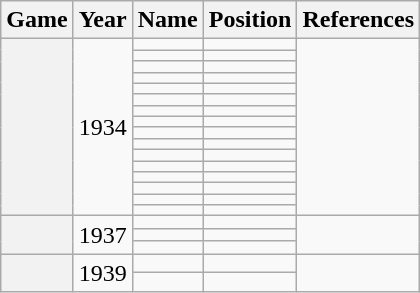<table class="wikitable sortable">
<tr>
<th scope="col">Game</th>
<th scope="col">Year</th>
<th scope="col">Name</th>
<th scope="col">Position</th>
<th scope="col" class="unsortable">References</th>
</tr>
<tr>
<th scope="row" rowspan="16"></th>
<td rowspan="16">1934</td>
<td></td>
<td></td>
<td rowspan="16"></td>
</tr>
<tr>
<td></td>
<td></td>
</tr>
<tr>
<td></td>
<td></td>
</tr>
<tr>
<td></td>
<td></td>
</tr>
<tr>
<td></td>
<td></td>
</tr>
<tr>
<td></td>
<td></td>
</tr>
<tr>
<td></td>
<td></td>
</tr>
<tr>
<td></td>
<td></td>
</tr>
<tr>
<td></td>
<td></td>
</tr>
<tr>
<td></td>
<td></td>
</tr>
<tr>
<td></td>
<td></td>
</tr>
<tr>
<td></td>
<td></td>
</tr>
<tr>
<td></td>
<td></td>
</tr>
<tr>
<td></td>
<td></td>
</tr>
<tr>
<td></td>
<td></td>
</tr>
<tr>
<td></td>
<td></td>
</tr>
<tr>
<th scope="row" rowspan="3"></th>
<td rowspan="3">1937</td>
<td></td>
<td></td>
<td rowspan="3"></td>
</tr>
<tr>
<td></td>
<td></td>
</tr>
<tr>
<td></td>
<td></td>
</tr>
<tr>
<th scope="row" rowspan="2"></th>
<td rowspan="2">1939</td>
<td></td>
<td></td>
<td rowspan="2"></td>
</tr>
<tr>
<td></td>
<td></td>
</tr>
</table>
